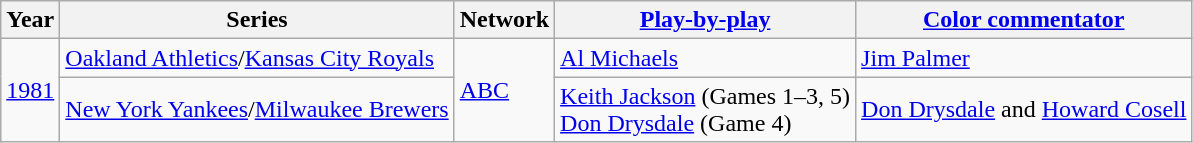<table class="wikitable">
<tr>
<th>Year</th>
<th>Series</th>
<th>Network</th>
<th><a href='#'>Play-by-play</a></th>
<th><a href='#'>Color commentator</a></th>
</tr>
<tr>
<td rowspan=2><a href='#'>1981</a></td>
<td><a href='#'>Oakland Athletics</a>/<a href='#'>Kansas City Royals</a></td>
<td rowspan=2><a href='#'>ABC</a></td>
<td><a href='#'>Al Michaels</a></td>
<td><a href='#'>Jim Palmer</a></td>
</tr>
<tr>
<td><a href='#'>New York Yankees</a>/<a href='#'>Milwaukee Brewers</a></td>
<td><a href='#'>Keith Jackson</a> (Games 1–3, 5)<br><a href='#'>Don Drysdale</a> (Game 4)</td>
<td><a href='#'>Don Drysdale</a> and <a href='#'>Howard Cosell</a></td>
</tr>
</table>
